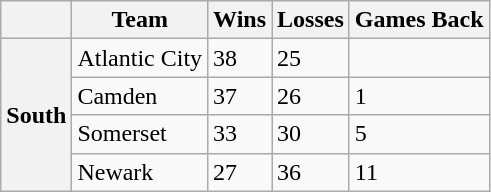<table class="wikitable">
<tr>
<th></th>
<th>Team</th>
<th>Wins</th>
<th>Losses</th>
<th>Games Back</th>
</tr>
<tr>
<th rowspan="4">South</th>
<td>Atlantic City</td>
<td>38</td>
<td>25</td>
<td> </td>
</tr>
<tr>
<td>Camden</td>
<td>37</td>
<td>26</td>
<td>1</td>
</tr>
<tr>
<td>Somerset</td>
<td>33</td>
<td>30</td>
<td>5</td>
</tr>
<tr>
<td>Newark</td>
<td>27</td>
<td>36</td>
<td>11</td>
</tr>
</table>
